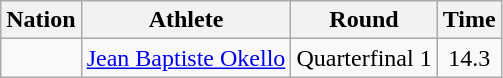<table class="wikitable sortable" style="text-align:center">
<tr>
<th>Nation</th>
<th>Athlete</th>
<th>Round</th>
<th>Time</th>
</tr>
<tr>
<td align=left></td>
<td align=left><a href='#'>Jean Baptiste Okello</a></td>
<td>Quarterfinal 1</td>
<td>14.3</td>
</tr>
</table>
